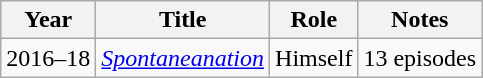<table class="wikitable sortable">
<tr>
<th>Year</th>
<th>Title</th>
<th>Role</th>
<th>Notes</th>
</tr>
<tr>
<td>2016–18</td>
<td><em><a href='#'>Spontaneanation</a></em></td>
<td>Himself</td>
<td>13 episodes</td>
</tr>
</table>
